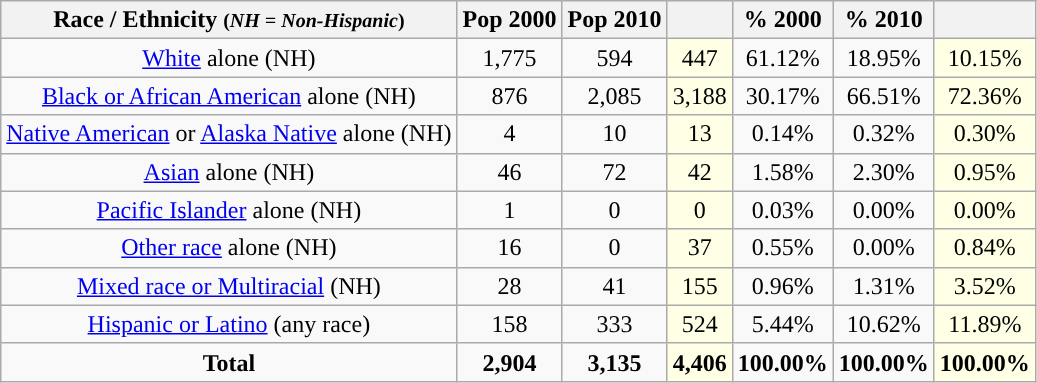<table class="wikitable" style="text-align:center;">
<tr>
<th>Race / Ethnicity <small>(<em>NH = Non-Hispanic</em>)</small></th>
<th>Pop 2000</th>
<th>Pop 2010</th>
<th></th>
<th>% 2000</th>
<th>% 2010</th>
<th></th>
</tr>
<tr>
<td><a href='#'>White</a> alone (NH)</td>
<td>1,775</td>
<td>594</td>
<td style='background: #ffffe6;'>447</td>
<td>61.12%</td>
<td>18.95%</td>
<td style='background: #ffffe6;'>10.15%</td>
</tr>
<tr>
<td><a href='#'>Black or African American</a> alone (NH)</td>
<td>876</td>
<td>2,085</td>
<td style='background: #ffffe6;'>3,188</td>
<td>30.17%</td>
<td>66.51%</td>
<td style='background: #ffffe6;'>72.36%</td>
</tr>
<tr>
<td><a href='#'>Native American</a> or <a href='#'>Alaska Native</a> alone (NH)</td>
<td>4</td>
<td>10</td>
<td style='background: #ffffe6;'>13</td>
<td>0.14%</td>
<td>0.32%</td>
<td style='background: #ffffe6;'>0.30%</td>
</tr>
<tr>
<td><a href='#'>Asian</a> alone (NH)</td>
<td>46</td>
<td>72</td>
<td style='background: #ffffe6;'>42</td>
<td>1.58%</td>
<td>2.30%</td>
<td style='background: #ffffe6;'>0.95%</td>
</tr>
<tr>
<td><a href='#'>Pacific Islander</a> alone (NH)</td>
<td>1</td>
<td>0</td>
<td style='background: #ffffe6;'>0</td>
<td>0.03%</td>
<td>0.00%</td>
<td style='background: #ffffe6;'>0.00%</td>
</tr>
<tr>
<td><a href='#'>Other race</a> alone (NH)</td>
<td>16</td>
<td>0</td>
<td style='background: #ffffe6;'>37</td>
<td>0.55%</td>
<td>0.00%</td>
<td style='background: #ffffe6;'>0.84%</td>
</tr>
<tr>
<td><a href='#'>Mixed race or Multiracial</a> (NH)</td>
<td>28</td>
<td>41</td>
<td style='background: #ffffe6;'>155</td>
<td>0.96%</td>
<td>1.31%</td>
<td style='background: #ffffe6;'>3.52%</td>
</tr>
<tr>
<td><a href='#'>Hispanic or Latino</a> (any race)</td>
<td>158</td>
<td>333</td>
<td style='background: #ffffe6;'>524</td>
<td>5.44%</td>
<td>10.62%</td>
<td style='background: #ffffe6;'>11.89%</td>
</tr>
<tr>
<td><strong>Total</strong></td>
<td><strong>2,904</strong></td>
<td><strong>3,135</strong></td>
<td style='background: #ffffe6;'><strong>4,406</strong></td>
<td><strong>100.00%</strong></td>
<td><strong>100.00%</strong></td>
<td style='background: #ffffe6;'><strong>100.00%</strong></td>
</tr>
</table>
